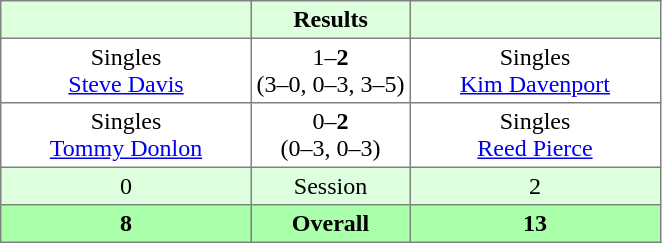<table border="1" cellpadding="3" style="border-collapse: collapse;">
<tr bgcolor="#ddffdd">
<th width="160"></th>
<th>Results</th>
<th width="160"></th>
</tr>
<tr>
<td align="center">Singles<br><a href='#'>Steve Davis</a></td>
<td align="center">1–<strong>2</strong><br>(3–0, 0–3, 3–5)</td>
<td align="center">Singles<br><a href='#'>Kim Davenport</a></td>
</tr>
<tr>
<td align="center">Singles<br><a href='#'>Tommy Donlon</a></td>
<td align="center">0–<strong>2</strong><br>(0–3, 0–3)</td>
<td align="center">Singles<br><a href='#'>Reed Pierce</a></td>
</tr>
<tr bgcolor="#ddffdd">
<td align="center">0</td>
<td align="center">Session</td>
<td align="center">2</td>
</tr>
<tr bgcolor="#aaffaa">
<th align="center">8</th>
<th align="center">Overall</th>
<th align="center">13</th>
</tr>
</table>
